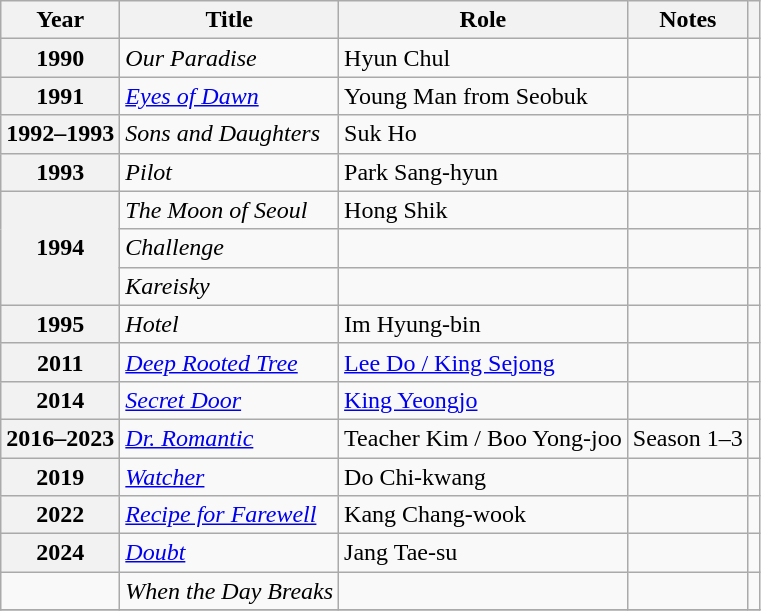<table class="wikitable plainrowheaders sortable">
<tr>
<th scope="col">Year</th>
<th scope="col">Title</th>
<th scope="col">Role</th>
<th scope="col" class="unsortable">Notes</th>
<th scope="col" class="unsortable"></th>
</tr>
<tr>
<th scope="row">1990</th>
<td><em>Our Paradise</em></td>
<td>Hyun Chul</td>
<td></td>
<td></td>
</tr>
<tr>
<th scope="row">1991</th>
<td><em><a href='#'>Eyes of Dawn</a></em></td>
<td>Young Man from Seobuk</td>
<td></td>
<td></td>
</tr>
<tr>
<th scope="row">1992–1993</th>
<td><em>Sons and Daughters</em></td>
<td>Suk Ho</td>
<td></td>
<td></td>
</tr>
<tr>
<th scope="row">1993</th>
<td><em>Pilot</em></td>
<td>Park Sang-hyun</td>
<td></td>
<td></td>
</tr>
<tr>
<th scope="row" rowspan="3">1994</th>
<td><em>The Moon of Seoul</em></td>
<td>Hong Shik</td>
<td></td>
<td></td>
</tr>
<tr>
<td><em>Challenge</em></td>
<td></td>
<td></td>
<td></td>
</tr>
<tr>
<td><em>Kareisky</em></td>
<td></td>
<td></td>
<td></td>
</tr>
<tr>
<th scope="row">1995</th>
<td><em>Hotel</em></td>
<td>Im Hyung-bin</td>
<td></td>
<td></td>
</tr>
<tr>
<th scope="row">2011</th>
<td><em><a href='#'>Deep Rooted Tree</a></em></td>
<td><a href='#'>Lee Do / King Sejong</a></td>
<td></td>
<td></td>
</tr>
<tr>
<th scope="row">2014</th>
<td><em><a href='#'>Secret Door</a></em></td>
<td><a href='#'>King Yeongjo</a></td>
<td></td>
<td></td>
</tr>
<tr>
<th scope="row">2016–2023</th>
<td><em><a href='#'>Dr. Romantic</a></em></td>
<td>Teacher Kim / Boo Yong-joo</td>
<td>Season 1–3</td>
<td style="text-align:center"></td>
</tr>
<tr>
<th scope="row">2019</th>
<td><em><a href='#'>Watcher</a></em></td>
<td>Do Chi-kwang</td>
<td></td>
<td></td>
</tr>
<tr>
<th scope="row">2022</th>
<td><em><a href='#'>Recipe for Farewell</a></em></td>
<td>Kang Chang-wook</td>
<td></td>
<td style="text-align:center"></td>
</tr>
<tr>
<th scope="row">2024</th>
<td><em><a href='#'>Doubt</a></em></td>
<td>Jang Tae-su</td>
<td></td>
<td></td>
</tr>
<tr>
<td></td>
<td><em>When the Day Breaks</em></td>
<td></td>
<td></td>
<td></td>
</tr>
<tr>
</tr>
</table>
